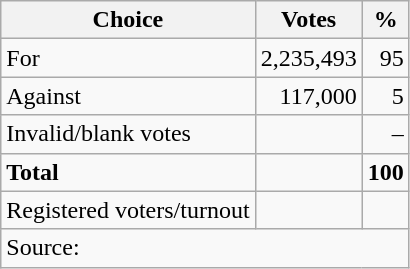<table class=wikitable style=text-align:right>
<tr>
<th>Choice</th>
<th>Votes</th>
<th>%</th>
</tr>
<tr>
<td align=left>For</td>
<td>2,235,493</td>
<td>95</td>
</tr>
<tr>
<td align=left>Against</td>
<td>117,000</td>
<td>5</td>
</tr>
<tr>
<td align=left>Invalid/blank votes</td>
<td></td>
<td>–</td>
</tr>
<tr>
<td align=left><strong>Total</strong></td>
<td></td>
<td><strong>100</strong></td>
</tr>
<tr>
<td align=left>Registered voters/turnout</td>
<td></td>
<td></td>
</tr>
<tr>
<td align=left colspan=3>Source: </td>
</tr>
</table>
